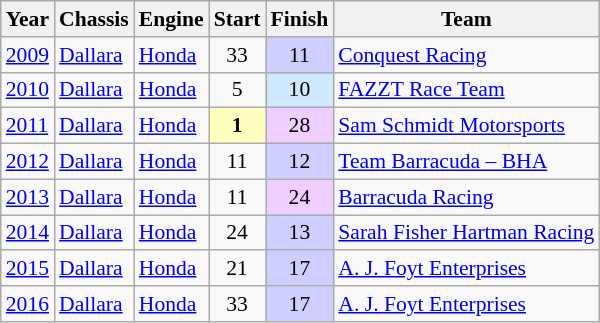<table class="wikitable" style="font-size: 90%;">
<tr>
<th>Year</th>
<th>Chassis</th>
<th>Engine</th>
<th>Start</th>
<th>Finish</th>
<th>Team</th>
</tr>
<tr>
<td><a href='#'>2009</a></td>
<td><a href='#'>Dallara</a></td>
<td><a href='#'>Honda</a></td>
<td align=center>33</td>
<td align=center style="background:#cfcfff;">11</td>
<td><a href='#'>Conquest Racing</a></td>
</tr>
<tr>
<td><a href='#'>2010</a></td>
<td><a href='#'>Dallara</a></td>
<td><a href='#'>Honda</a></td>
<td align=center>5</td>
<td align=center style="background:#cfeaff;">10</td>
<td><a href='#'>FAZZT Race Team</a></td>
</tr>
<tr>
<td><a href='#'>2011</a></td>
<td><a href='#'>Dallara</a></td>
<td><a href='#'>Honda</a></td>
<td align=center style="background:#ffffbf;"><strong>1</strong></td>
<td align=center style="background:#EFCFFF;">28</td>
<td><a href='#'>Sam Schmidt Motorsports</a></td>
</tr>
<tr>
<td><a href='#'>2012</a></td>
<td><a href='#'>Dallara</a></td>
<td><a href='#'>Honda</a></td>
<td align=center>11</td>
<td align=center style="background:#CFCFFF;">12</td>
<td><a href='#'>Team Barracuda – BHA</a></td>
</tr>
<tr>
<td><a href='#'>2013</a></td>
<td><a href='#'>Dallara</a></td>
<td><a href='#'>Honda</a></td>
<td align=center>11</td>
<td align=center style="background:#EFCFFF;">24</td>
<td><a href='#'>Barracuda Racing</a></td>
</tr>
<tr>
<td><a href='#'>2014</a></td>
<td><a href='#'>Dallara</a></td>
<td><a href='#'>Honda</a></td>
<td align=center>24</td>
<td align=center style="background:#CFCFFF;">13</td>
<td nowrap><a href='#'>Sarah Fisher Hartman Racing</a></td>
</tr>
<tr>
<td><a href='#'>2015</a></td>
<td><a href='#'>Dallara</a></td>
<td><a href='#'>Honda</a></td>
<td align=center>21</td>
<td align=center style="background:#CFCFFF;">17</td>
<td><a href='#'>A. J. Foyt Enterprises</a></td>
</tr>
<tr>
<td><a href='#'>2016</a></td>
<td><a href='#'>Dallara</a></td>
<td><a href='#'>Honda</a></td>
<td align=center>33</td>
<td align=center style="background:#CFCFFF;">17</td>
<td><a href='#'>A. J. Foyt Enterprises</a></td>
</tr>
</table>
